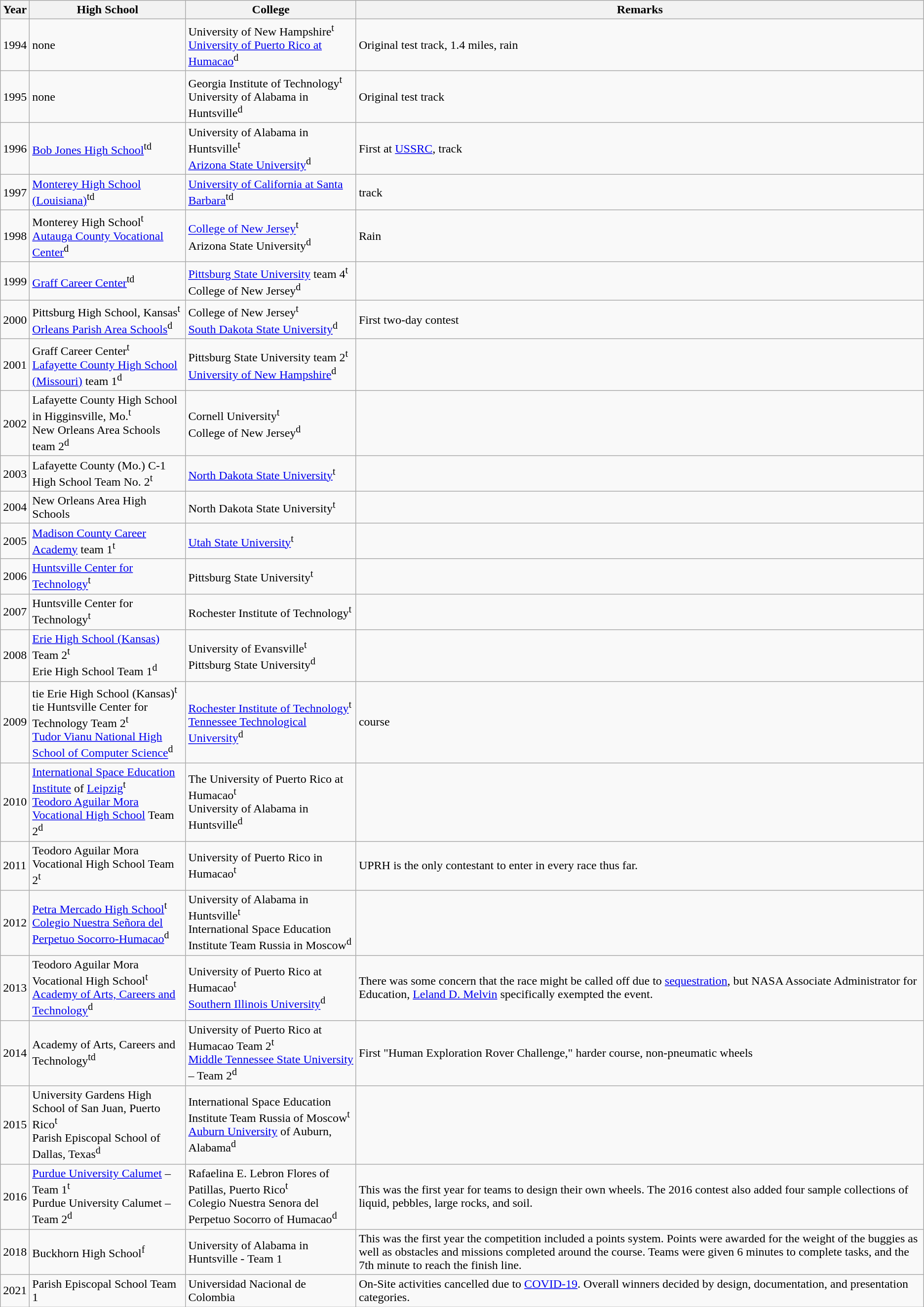<table class="wikitable">
<tr>
<th>Year</th>
<th>High School</th>
<th>College</th>
<th>Remarks</th>
</tr>
<tr>
<td>1994</td>
<td>none</td>
<td>University of New Hampshire<sup>t</sup><br><a href='#'>University of Puerto Rico at Humacao</a><sup>d</sup></td>
<td>Original test track, 1.4 miles, rain</td>
</tr>
<tr>
<td>1995</td>
<td>none</td>
<td>Georgia Institute of Technology<sup>t</sup><br>University of Alabama in Huntsville<sup>d</sup></td>
<td>Original test track</td>
</tr>
<tr>
<td>1996</td>
<td><a href='#'>Bob Jones High School</a><sup>td</sup></td>
<td>University of Alabama in Huntsville<sup>t</sup><br><a href='#'>Arizona State University</a><sup>d</sup></td>
<td>First at <a href='#'>USSRC</a>,  track</td>
</tr>
<tr>
<td>1997</td>
<td><a href='#'>Monterey High School (Louisiana)</a><sup>td</sup></td>
<td><a href='#'>University of California at Santa Barbara</a><sup>td</sup></td>
<td> track</td>
</tr>
<tr>
<td>1998</td>
<td>Monterey High School<sup>t</sup><br><a href='#'>Autauga County Vocational Center</a><sup>d</sup></td>
<td><a href='#'>College of New Jersey</a><sup>t</sup><br>Arizona State University<sup>d</sup></td>
<td>Rain</td>
</tr>
<tr>
<td>1999</td>
<td><a href='#'>Graff Career Center</a><sup>td</sup></td>
<td><a href='#'>Pittsburg State University</a> team 4<sup>t</sup><br>College of New Jersey<sup>d</sup></td>
<td></td>
</tr>
<tr>
<td>2000</td>
<td>Pittsburg High School, Kansas<sup>t</sup><br><a href='#'>Orleans Parish Area Schools</a><sup>d</sup></td>
<td>College of New Jersey<sup>t</sup><br><a href='#'>South Dakota State University</a><sup>d</sup></td>
<td>First two-day contest</td>
</tr>
<tr>
<td>2001</td>
<td>Graff Career Center<sup>t</sup><br><a href='#'>Lafayette County High School (Missouri)</a> team 1<sup>d</sup></td>
<td>Pittsburg State University team 2<sup>t</sup><br><a href='#'>University of New Hampshire</a><sup>d</sup></td>
<td></td>
</tr>
<tr>
<td>2002</td>
<td>Lafayette County High School in Higginsville, Mo.<sup>t</sup><br>New Orleans Area Schools team 2<sup>d</sup></td>
<td>Cornell University<sup>t</sup><br>College of New Jersey<sup>d</sup></td>
<td></td>
</tr>
<tr>
<td>2003</td>
<td>Lafayette County (Mo.) C-1 High School Team No. 2<sup>t</sup></td>
<td><a href='#'>North Dakota State University</a><sup>t</sup></td>
<td></td>
</tr>
<tr>
<td>2004</td>
<td>New Orleans Area High Schools</td>
<td>North Dakota State University<sup>t</sup></td>
<td></td>
</tr>
<tr>
<td>2005</td>
<td><a href='#'>Madison County Career Academy</a> team 1<sup>t</sup></td>
<td><a href='#'>Utah State University</a><sup>t</sup></td>
<td></td>
</tr>
<tr>
<td>2006</td>
<td><a href='#'>Huntsville Center for Technology</a><sup>t</sup></td>
<td>Pittsburg State University<sup>t</sup></td>
<td></td>
</tr>
<tr>
<td>2007</td>
<td>Huntsville Center for Technology<sup>t</sup></td>
<td>Rochester Institute of Technology<sup>t</sup></td>
<td></td>
</tr>
<tr>
<td>2008</td>
<td><a href='#'>Erie High School (Kansas)</a> Team 2<sup>t</sup><br>Erie High School Team 1<sup>d</sup></td>
<td>University of Evansville<sup>t</sup><br>Pittsburg State University<sup>d</sup></td>
<td></td>
</tr>
<tr>
<td>2009</td>
<td>tie Erie High School (Kansas)<sup>t</sup><br>tie Huntsville Center for Technology Team 2<sup>t</sup><br><a href='#'>Tudor Vianu National High School of Computer Science</a><sup>d</sup></td>
<td><a href='#'>Rochester Institute of Technology</a><sup>t</sup><br><a href='#'>Tennessee Technological University</a><sup>d</sup></td>
<td> course</td>
</tr>
<tr>
<td>2010</td>
<td><a href='#'>International Space Education Institute</a> of <a href='#'>Leipzig</a><sup>t</sup><br><a href='#'>Teodoro Aguilar Mora Vocational High School</a> Team 2<sup>d</sup></td>
<td>The University of Puerto Rico at Humacao<sup>t</sup><br>University of Alabama in Huntsville<sup>d</sup></td>
<td></td>
</tr>
<tr>
<td>2011</td>
<td>Teodoro Aguilar Mora Vocational High School Team 2<sup>t</sup></td>
<td>University of Puerto Rico in Humacao<sup>t</sup></td>
<td>UPRH is the only contestant to enter in every race thus far.</td>
</tr>
<tr>
<td>2012</td>
<td><a href='#'>Petra Mercado High School</a><sup>t</sup><br><a href='#'>Colegio Nuestra Señora del Perpetuo Socorro-Humacao</a><sup>d</sup></td>
<td>University of Alabama in Huntsville<sup>t</sup><br>International Space Education Institute Team Russia in Moscow<sup>d</sup></td>
<td></td>
</tr>
<tr>
<td>2013</td>
<td>Teodoro Aguilar Mora Vocational High School<sup>t</sup><br><a href='#'>Academy of Arts, Careers and Technology</a><sup>d</sup></td>
<td>University of Puerto Rico at Humacao<sup>t</sup><br><a href='#'>Southern Illinois University</a><sup>d</sup></td>
<td>There was some concern that the race might be called off due to <a href='#'>sequestration</a>, but NASA Associate Administrator for Education, <a href='#'>Leland D. Melvin</a> specifically exempted the event.</td>
</tr>
<tr>
<td>2014</td>
<td>Academy of Arts, Careers and Technology<sup>td</sup></td>
<td>University of Puerto Rico at Humacao Team 2<sup>t</sup><br><a href='#'>Middle Tennessee State University</a> – Team 2<sup>d</sup></td>
<td>First "Human Exploration Rover Challenge," harder course, non-pneumatic wheels</td>
</tr>
<tr>
<td>2015</td>
<td>University Gardens High School of San Juan, Puerto Rico<sup>t</sup><br>Parish Episcopal School of Dallas, Texas<sup>d</sup></td>
<td>International Space Education Institute Team Russia of Moscow<sup>t</sup><br><a href='#'>Auburn University</a> of Auburn, Alabama<sup>d</sup></td>
<td></td>
</tr>
<tr>
<td>2016</td>
<td><a href='#'>Purdue University Calumet</a> – Team 1<sup>t</sup><br>Purdue University Calumet – Team 2<sup>d</sup></td>
<td>Rafaelina E. Lebron Flores of Patillas, Puerto Rico<sup>t</sup><br>Colegio Nuestra Senora del Perpetuo Socorro of Humacao<sup>d</sup></td>
<td>This was the first year for teams to design their own wheels.  The 2016 contest also added four sample collections of liquid, pebbles, large rocks, and soil.</td>
</tr>
<tr>
<td>2018</td>
<td>Buckhorn High School<sup>f</sup></td>
<td>University of Alabama in Huntsville - Team 1</td>
<td>This was the first year the competition included a points system. Points were awarded for the weight of the buggies as well as obstacles and missions completed around the course. Teams were given 6 minutes to complete tasks, and the 7th minute to reach the finish line.</td>
</tr>
<tr>
<td>2021</td>
<td>Parish Episcopal School Team 1</td>
<td>Universidad Nacional de Colombia</td>
<td>On-Site activities cancelled due to <a href='#'>COVID-19</a>. Overall winners decided by design, documentation, and presentation categories.</td>
</tr>
</table>
